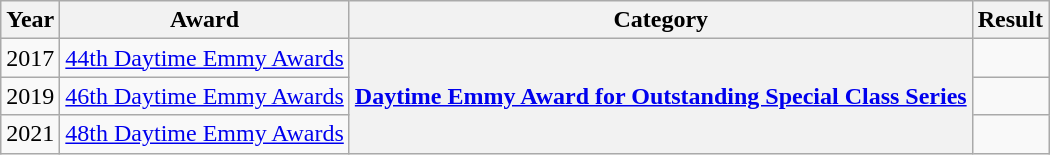<table class="wikitable plainrowheaders">
<tr>
<th scope="col">Year</th>
<th scope="col">Award</th>
<th scope="col">Category</th>
<th scope="col">Result</th>
</tr>
<tr>
<td>2017</td>
<td><a href='#'>44th Daytime Emmy Awards</a></td>
<th scope="row" rowspan=3><a href='#'>Daytime Emmy Award for Outstanding Special Class Series</a></th>
<td></td>
</tr>
<tr>
<td>2019</td>
<td><a href='#'>46th Daytime Emmy Awards</a></td>
<td></td>
</tr>
<tr>
<td>2021</td>
<td><a href='#'>48th Daytime Emmy Awards</a></td>
<td></td>
</tr>
</table>
